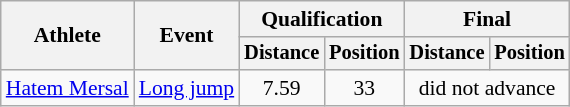<table class=wikitable style="font-size:90%">
<tr>
<th rowspan="2">Athlete</th>
<th rowspan="2">Event</th>
<th colspan="2">Qualification</th>
<th colspan="2">Final</th>
</tr>
<tr style="font-size:95%">
<th>Distance</th>
<th>Position</th>
<th>Distance</th>
<th>Position</th>
</tr>
<tr align=center>
<td align=left><a href='#'>Hatem Mersal</a></td>
<td align=left><a href='#'>Long jump</a></td>
<td>7.59</td>
<td>33</td>
<td colspan=2>did not advance</td>
</tr>
</table>
